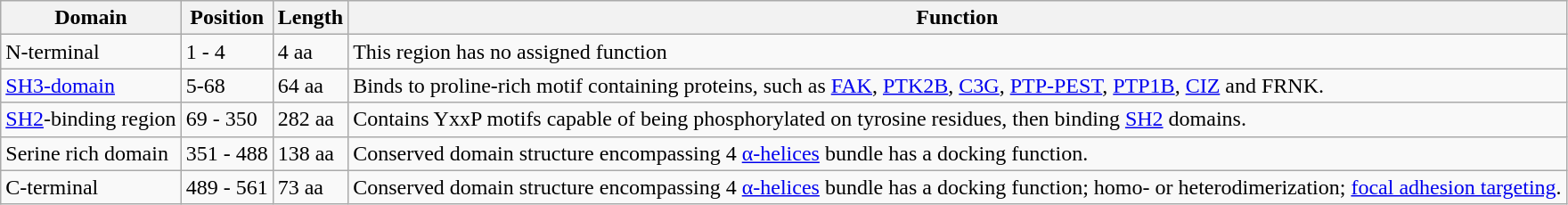<table class="wikitable">
<tr>
<th><strong>Domain</strong></th>
<th><strong>Position</strong></th>
<th><strong>Length</strong></th>
<th><strong>Function</strong></th>
</tr>
<tr>
<td>N-terminal</td>
<td>1 - 4</td>
<td>4 aa</td>
<td>This region has no assigned function</td>
</tr>
<tr>
<td><a href='#'>SH3-domain</a></td>
<td>5-68</td>
<td>64 aa</td>
<td>Binds to proline-rich motif containing proteins, such as <a href='#'>FAK</a>, <a href='#'>PTK2B</a>, <a href='#'>C3G</a>, <a href='#'>PTP-PEST</a>, <a href='#'>PTP1B</a>, <a href='#'>CIZ</a> and FRNK.</td>
</tr>
<tr>
<td><a href='#'>SH2</a>-binding region</td>
<td>69 - 350</td>
<td>282 aa</td>
<td>Contains YxxP motifs capable of being phosphorylated on tyrosine residues, then binding <a href='#'>SH2</a> domains.</td>
</tr>
<tr>
<td>Serine rich domain</td>
<td>351 - 488</td>
<td>138 aa</td>
<td>Conserved domain structure encompassing 4 <a href='#'>α-helices</a> bundle has a docking function.</td>
</tr>
<tr>
<td>C-terminal</td>
<td>489 - 561</td>
<td>73 aa</td>
<td>Conserved domain structure encompassing 4 <a href='#'>α-helices</a> bundle has a docking function; homo- or heterodimerization; <a href='#'>focal adhesion targeting</a>.</td>
</tr>
</table>
